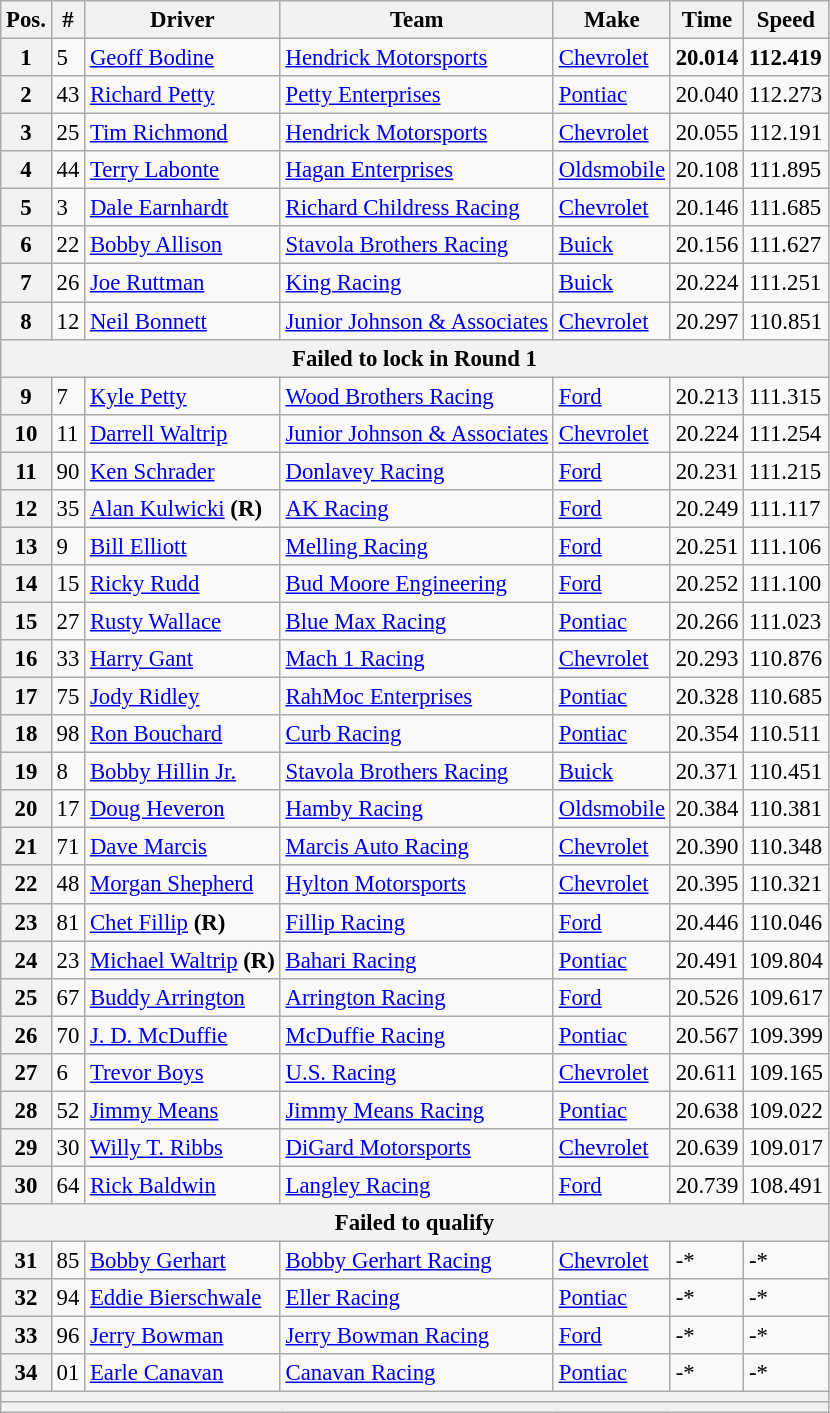<table class="wikitable" style="font-size:95%">
<tr>
<th>Pos.</th>
<th>#</th>
<th>Driver</th>
<th>Team</th>
<th>Make</th>
<th>Time</th>
<th>Speed</th>
</tr>
<tr>
<th>1</th>
<td>5</td>
<td><a href='#'>Geoff Bodine</a></td>
<td><a href='#'>Hendrick Motorsports</a></td>
<td><a href='#'>Chevrolet</a></td>
<td><strong>20.014</strong></td>
<td><strong>112.419</strong></td>
</tr>
<tr>
<th>2</th>
<td>43</td>
<td><a href='#'>Richard Petty</a></td>
<td><a href='#'>Petty Enterprises</a></td>
<td><a href='#'>Pontiac</a></td>
<td>20.040</td>
<td>112.273</td>
</tr>
<tr>
<th>3</th>
<td>25</td>
<td><a href='#'>Tim Richmond</a></td>
<td><a href='#'>Hendrick Motorsports</a></td>
<td><a href='#'>Chevrolet</a></td>
<td>20.055</td>
<td>112.191</td>
</tr>
<tr>
<th>4</th>
<td>44</td>
<td><a href='#'>Terry Labonte</a></td>
<td><a href='#'>Hagan Enterprises</a></td>
<td><a href='#'>Oldsmobile</a></td>
<td>20.108</td>
<td>111.895</td>
</tr>
<tr>
<th>5</th>
<td>3</td>
<td><a href='#'>Dale Earnhardt</a></td>
<td><a href='#'>Richard Childress Racing</a></td>
<td><a href='#'>Chevrolet</a></td>
<td>20.146</td>
<td>111.685</td>
</tr>
<tr>
<th>6</th>
<td>22</td>
<td><a href='#'>Bobby Allison</a></td>
<td><a href='#'>Stavola Brothers Racing</a></td>
<td><a href='#'>Buick</a></td>
<td>20.156</td>
<td>111.627</td>
</tr>
<tr>
<th>7</th>
<td>26</td>
<td><a href='#'>Joe Ruttman</a></td>
<td><a href='#'>King Racing</a></td>
<td><a href='#'>Buick</a></td>
<td>20.224</td>
<td>111.251</td>
</tr>
<tr>
<th>8</th>
<td>12</td>
<td><a href='#'>Neil Bonnett</a></td>
<td><a href='#'>Junior Johnson & Associates</a></td>
<td><a href='#'>Chevrolet</a></td>
<td>20.297</td>
<td>110.851</td>
</tr>
<tr>
<th colspan="7">Failed to lock in Round 1</th>
</tr>
<tr>
<th>9</th>
<td>7</td>
<td><a href='#'>Kyle Petty</a></td>
<td><a href='#'>Wood Brothers Racing</a></td>
<td><a href='#'>Ford</a></td>
<td>20.213</td>
<td>111.315</td>
</tr>
<tr>
<th>10</th>
<td>11</td>
<td><a href='#'>Darrell Waltrip</a></td>
<td><a href='#'>Junior Johnson & Associates</a></td>
<td><a href='#'>Chevrolet</a></td>
<td>20.224</td>
<td>111.254</td>
</tr>
<tr>
<th>11</th>
<td>90</td>
<td><a href='#'>Ken Schrader</a></td>
<td><a href='#'>Donlavey Racing</a></td>
<td><a href='#'>Ford</a></td>
<td>20.231</td>
<td>111.215</td>
</tr>
<tr>
<th>12</th>
<td>35</td>
<td><a href='#'>Alan Kulwicki</a> <strong>(R)</strong></td>
<td><a href='#'>AK Racing</a></td>
<td><a href='#'>Ford</a></td>
<td>20.249</td>
<td>111.117</td>
</tr>
<tr>
<th>13</th>
<td>9</td>
<td><a href='#'>Bill Elliott</a></td>
<td><a href='#'>Melling Racing</a></td>
<td><a href='#'>Ford</a></td>
<td>20.251</td>
<td>111.106</td>
</tr>
<tr>
<th>14</th>
<td>15</td>
<td><a href='#'>Ricky Rudd</a></td>
<td><a href='#'>Bud Moore Engineering</a></td>
<td><a href='#'>Ford</a></td>
<td>20.252</td>
<td>111.100</td>
</tr>
<tr>
<th>15</th>
<td>27</td>
<td><a href='#'>Rusty Wallace</a></td>
<td><a href='#'>Blue Max Racing</a></td>
<td><a href='#'>Pontiac</a></td>
<td>20.266</td>
<td>111.023</td>
</tr>
<tr>
<th>16</th>
<td>33</td>
<td><a href='#'>Harry Gant</a></td>
<td><a href='#'>Mach 1 Racing</a></td>
<td><a href='#'>Chevrolet</a></td>
<td>20.293</td>
<td>110.876</td>
</tr>
<tr>
<th>17</th>
<td>75</td>
<td><a href='#'>Jody Ridley</a></td>
<td><a href='#'>RahMoc Enterprises</a></td>
<td><a href='#'>Pontiac</a></td>
<td>20.328</td>
<td>110.685</td>
</tr>
<tr>
<th>18</th>
<td>98</td>
<td><a href='#'>Ron Bouchard</a></td>
<td><a href='#'>Curb Racing</a></td>
<td><a href='#'>Pontiac</a></td>
<td>20.354</td>
<td>110.511</td>
</tr>
<tr>
<th>19</th>
<td>8</td>
<td><a href='#'>Bobby Hillin Jr.</a></td>
<td><a href='#'>Stavola Brothers Racing</a></td>
<td><a href='#'>Buick</a></td>
<td>20.371</td>
<td>110.451</td>
</tr>
<tr>
<th>20</th>
<td>17</td>
<td><a href='#'>Doug Heveron</a></td>
<td><a href='#'>Hamby Racing</a></td>
<td><a href='#'>Oldsmobile</a></td>
<td>20.384</td>
<td>110.381</td>
</tr>
<tr>
<th>21</th>
<td>71</td>
<td><a href='#'>Dave Marcis</a></td>
<td><a href='#'>Marcis Auto Racing</a></td>
<td><a href='#'>Chevrolet</a></td>
<td>20.390</td>
<td>110.348</td>
</tr>
<tr>
<th>22</th>
<td>48</td>
<td><a href='#'>Morgan Shepherd</a></td>
<td><a href='#'>Hylton Motorsports</a></td>
<td><a href='#'>Chevrolet</a></td>
<td>20.395</td>
<td>110.321</td>
</tr>
<tr>
<th>23</th>
<td>81</td>
<td><a href='#'>Chet Fillip</a> <strong>(R)</strong></td>
<td><a href='#'>Fillip Racing</a></td>
<td><a href='#'>Ford</a></td>
<td>20.446</td>
<td>110.046</td>
</tr>
<tr>
<th>24</th>
<td>23</td>
<td><a href='#'>Michael Waltrip</a> <strong>(R)</strong></td>
<td><a href='#'>Bahari Racing</a></td>
<td><a href='#'>Pontiac</a></td>
<td>20.491</td>
<td>109.804</td>
</tr>
<tr>
<th>25</th>
<td>67</td>
<td><a href='#'>Buddy Arrington</a></td>
<td><a href='#'>Arrington Racing</a></td>
<td><a href='#'>Ford</a></td>
<td>20.526</td>
<td>109.617</td>
</tr>
<tr>
<th>26</th>
<td>70</td>
<td><a href='#'>J. D. McDuffie</a></td>
<td><a href='#'>McDuffie Racing</a></td>
<td><a href='#'>Pontiac</a></td>
<td>20.567</td>
<td>109.399</td>
</tr>
<tr>
<th>27</th>
<td>6</td>
<td><a href='#'>Trevor Boys</a></td>
<td><a href='#'>U.S. Racing</a></td>
<td><a href='#'>Chevrolet</a></td>
<td>20.611</td>
<td>109.165</td>
</tr>
<tr>
<th>28</th>
<td>52</td>
<td><a href='#'>Jimmy Means</a></td>
<td><a href='#'>Jimmy Means Racing</a></td>
<td><a href='#'>Pontiac</a></td>
<td>20.638</td>
<td>109.022</td>
</tr>
<tr>
<th>29</th>
<td>30</td>
<td><a href='#'>Willy T. Ribbs</a></td>
<td><a href='#'>DiGard Motorsports</a></td>
<td><a href='#'>Chevrolet</a></td>
<td>20.639</td>
<td>109.017</td>
</tr>
<tr>
<th>30</th>
<td>64</td>
<td><a href='#'>Rick Baldwin</a></td>
<td><a href='#'>Langley Racing</a></td>
<td><a href='#'>Ford</a></td>
<td>20.739</td>
<td>108.491</td>
</tr>
<tr>
<th colspan="7">Failed to qualify</th>
</tr>
<tr>
<th>31</th>
<td>85</td>
<td><a href='#'>Bobby Gerhart</a></td>
<td><a href='#'>Bobby Gerhart Racing</a></td>
<td><a href='#'>Chevrolet</a></td>
<td>-*</td>
<td>-*</td>
</tr>
<tr>
<th>32</th>
<td>94</td>
<td><a href='#'>Eddie Bierschwale</a></td>
<td><a href='#'>Eller Racing</a></td>
<td><a href='#'>Pontiac</a></td>
<td>-*</td>
<td>-*</td>
</tr>
<tr>
<th>33</th>
<td>96</td>
<td><a href='#'>Jerry Bowman</a></td>
<td><a href='#'>Jerry Bowman Racing</a></td>
<td><a href='#'>Ford</a></td>
<td>-*</td>
<td>-*</td>
</tr>
<tr>
<th>34</th>
<td>01</td>
<td><a href='#'>Earle Canavan</a></td>
<td><a href='#'>Canavan Racing</a></td>
<td><a href='#'>Pontiac</a></td>
<td>-*</td>
<td>-*</td>
</tr>
<tr>
<th colspan="7"></th>
</tr>
<tr>
<th colspan="7"></th>
</tr>
</table>
